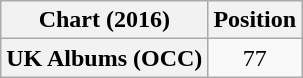<table class="wikitable plainrowheaders" style="text-align:center">
<tr>
<th scope="col">Chart (2016)</th>
<th scope="col">Position</th>
</tr>
<tr>
<th scope="row">UK Albums (OCC)</th>
<td>77</td>
</tr>
</table>
